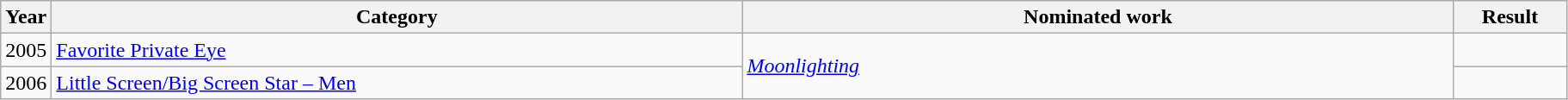<table class=wikitable>
<tr>
<th scope="col" style="width:1em;">Year</th>
<th scope="col" style="width:33em;">Category</th>
<th scope="col" style="width:34em;">Nominated work</th>
<th scope="col" style="width:5em;">Result</th>
</tr>
<tr>
<td>2005</td>
<td><a href='#'>Favorite Private Eye</a></td>
<td rowspan="2"><em><a href='#'>Moonlighting</a></em></td>
<td></td>
</tr>
<tr>
<td>2006</td>
<td><a href='#'>Little Screen/Big Screen Star – Men</a></td>
<td></td>
</tr>
</table>
